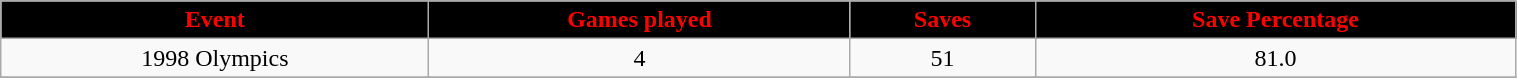<table class="wikitable" width="80%">
<tr align="center"  style="background:black;color:red;">
<td><strong>Event</strong></td>
<td><strong>Games played</strong></td>
<td><strong>Saves</strong></td>
<td><strong>Save Percentage</strong></td>
</tr>
<tr align="center" bgcolor="">
<td>1998 Olympics</td>
<td>4</td>
<td>51</td>
<td>81.0</td>
</tr>
<tr align="center" bgcolor="">
</tr>
</table>
